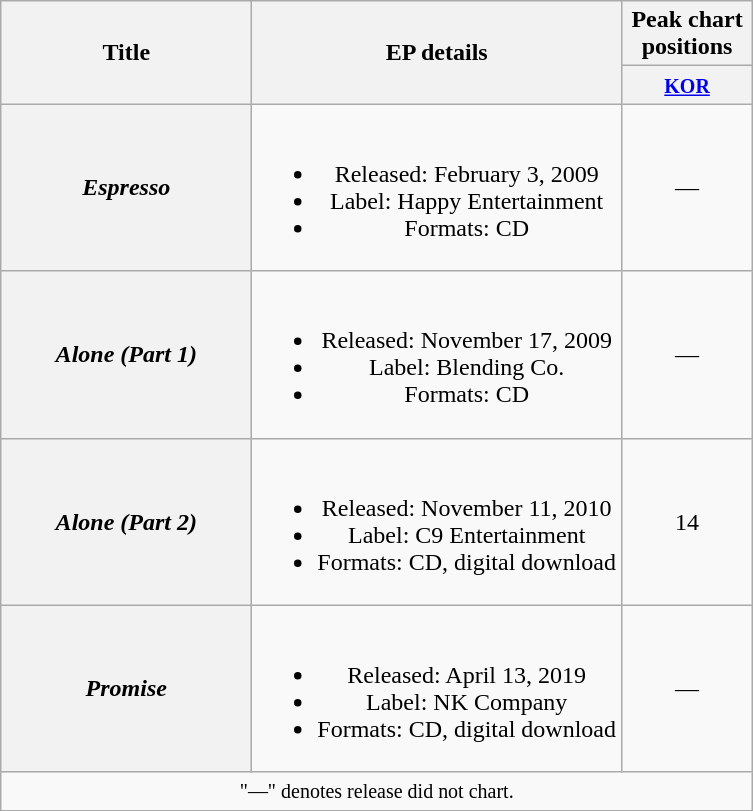<table class="wikitable plainrowheaders" style="text-align:center;">
<tr>
<th scope="col" rowspan="2" style="width:10em;">Title</th>
<th scope="col" rowspan="2">EP details</th>
<th scope="col" colspan="1" style="width:5em;">Peak chart positions</th>
</tr>
<tr>
<th><small><a href='#'>KOR</a></small><br></th>
</tr>
<tr>
<th scope="row"><em>Espresso</em></th>
<td><br><ul><li>Released: February 3, 2009</li><li>Label: Happy Entertainment</li><li>Formats: CD</li></ul></td>
<td>—</td>
</tr>
<tr>
<th scope="row"><em>Alone (Part 1)</em></th>
<td><br><ul><li>Released: November 17, 2009</li><li>Label: Blending Co.</li><li>Formats: CD</li></ul></td>
<td>—</td>
</tr>
<tr>
<th scope="row"><em>Alone (Part 2)</em></th>
<td><br><ul><li>Released: November 11, 2010</li><li>Label: C9 Entertainment</li><li>Formats: CD, digital download</li></ul></td>
<td>14</td>
</tr>
<tr>
<th scope="row"><em>Promise</em></th>
<td><br><ul><li>Released: April 13, 2019</li><li>Label: NK Company</li><li>Formats: CD, digital download</li></ul></td>
<td>—</td>
</tr>
<tr>
<td colspan="4" align="center"><small>"—" denotes release did not chart.</small></td>
</tr>
<tr>
</tr>
</table>
